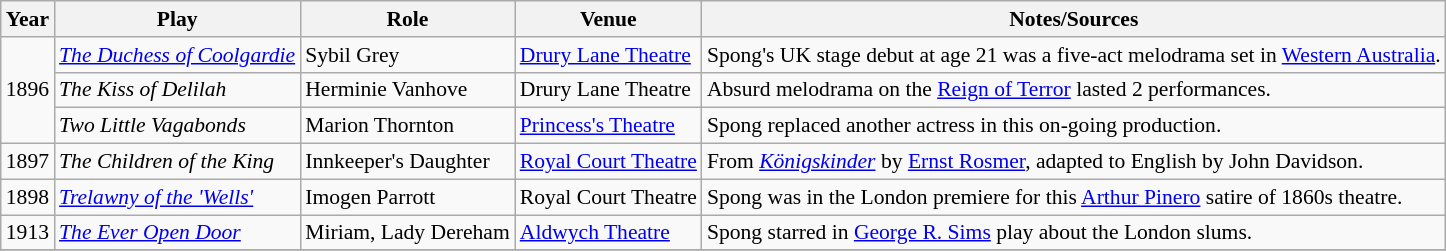<table class="wikitable sortable plainrowheaders" style="font-size: 90%">
<tr>
<th scope="col">Year</th>
<th scope="col">Play</th>
<th scope="col">Role</th>
<th scope="col">Venue</th>
<th scope="col">Notes/Sources</th>
</tr>
<tr>
<td rowspan=3>1896</td>
<td><em><a href='#'>The Duchess of Coolgardie</a></em></td>
<td>Sybil Grey</td>
<td><a href='#'>Drury Lane Theatre</a></td>
<td>Spong's UK stage debut at age 21 was a five-act melodrama set in <a href='#'>Western Australia</a>.</td>
</tr>
<tr>
<td><em>The Kiss of Delilah</em></td>
<td>Herminie Vanhove</td>
<td>Drury Lane Theatre</td>
<td>Absurd melodrama on the <a href='#'>Reign of Terror</a> lasted 2 performances.</td>
</tr>
<tr>
<td><em>Two Little Vagabonds</em></td>
<td>Marion Thornton</td>
<td><a href='#'>Princess's Theatre</a></td>
<td>Spong replaced another actress in this on-going production.</td>
</tr>
<tr>
<td>1897</td>
<td><em>The Children of the King</em></td>
<td>Innkeeper's Daughter</td>
<td><a href='#'>Royal Court Theatre</a></td>
<td>From <em><a href='#'>Königskinder</a></em> by <a href='#'>Ernst Rosmer</a>, adapted to English by John Davidson.</td>
</tr>
<tr>
<td>1898</td>
<td><em><a href='#'>Trelawny of the 'Wells'</a></em></td>
<td>Imogen Parrott</td>
<td>Royal Court Theatre</td>
<td>Spong was in the London premiere for this <a href='#'>Arthur Pinero</a> satire of 1860s theatre.</td>
</tr>
<tr>
<td>1913</td>
<td><em><a href='#'>The Ever Open Door</a></em></td>
<td>Miriam, Lady Dereham</td>
<td><a href='#'>Aldwych Theatre</a></td>
<td>Spong starred in <a href='#'>George R. Sims</a> play about the London slums.</td>
</tr>
<tr>
</tr>
</table>
